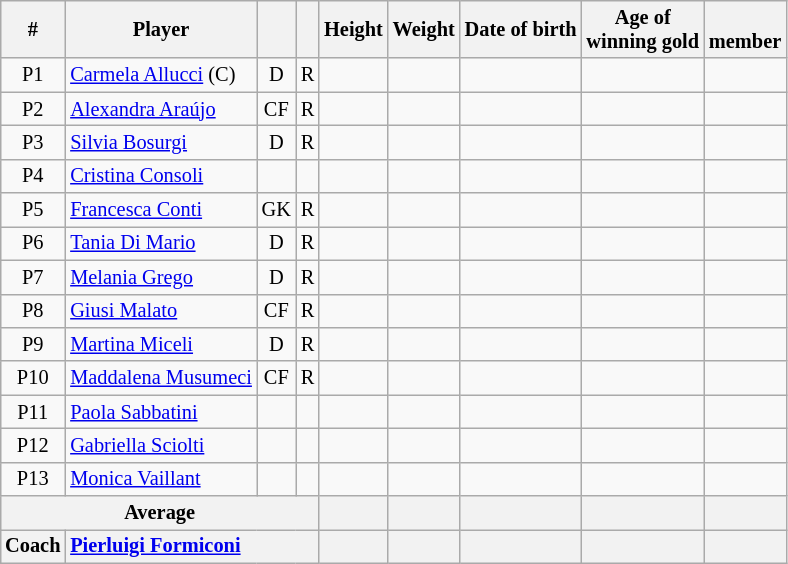<table class="wikitable sortable" style="text-align: center; font-size: 85%; margin-left: 1em;">
<tr>
<th>#</th>
<th>Player</th>
<th></th>
<th></th>
<th>Height</th>
<th>Weight</th>
<th>Date of birth</th>
<th>Age of<br>winning gold</th>
<th><br>member</th>
</tr>
<tr>
<td>P1</td>
<td style="text-align: left;" data-sort-value="Allucci, Carmela"><a href='#'>Carmela Allucci</a> (C)</td>
<td>D</td>
<td>R</td>
<td style="text-align: left;"></td>
<td style="text-align: right;"></td>
<td style="text-align: right;"></td>
<td style="text-align: left;"></td>
<td></td>
</tr>
<tr>
<td>P2</td>
<td style="text-align: left;" data-sort-value="Araújo, Alexandra"><a href='#'>Alexandra Araújo</a></td>
<td>CF</td>
<td>R</td>
<td style="text-align: left;"></td>
<td style="text-align: right;"></td>
<td style="text-align: right;"></td>
<td style="text-align: left;"></td>
<td></td>
</tr>
<tr>
<td>P3</td>
<td style="text-align: left;" data-sort-value="Bosurgi, Silvia"><a href='#'>Silvia Bosurgi</a></td>
<td>D</td>
<td>R</td>
<td style="text-align: left;"></td>
<td style="text-align: right;"></td>
<td style="text-align: right;"></td>
<td style="text-align: left;"></td>
<td></td>
</tr>
<tr>
<td>P4</td>
<td style="text-align: left;" data-sort-value="Consoli, Cristina"><a href='#'>Cristina Consoli</a></td>
<td></td>
<td></td>
<td style="text-align: left;"></td>
<td style="text-align: right;"></td>
<td style="text-align: right;"></td>
<td style="text-align: left;"></td>
<td></td>
</tr>
<tr>
<td>P5</td>
<td style="text-align: left;" data-sort-value="Conti, Francesca"><a href='#'>Francesca Conti</a></td>
<td>GK</td>
<td>R</td>
<td style="text-align: left;"></td>
<td style="text-align: right;"></td>
<td style="text-align: right;"></td>
<td style="text-align: left;"></td>
<td></td>
</tr>
<tr>
<td>P6</td>
<td style="text-align: left;" data-sort-value="Di Mario, Tania"><a href='#'>Tania Di Mario</a></td>
<td>D</td>
<td>R</td>
<td style="text-align: left;"></td>
<td style="text-align: right;"></td>
<td style="text-align: right;"></td>
<td style="text-align: left;"></td>
<td></td>
</tr>
<tr>
<td>P7</td>
<td style="text-align: left;" data-sort-value="Grego, Melania"><a href='#'>Melania Grego</a></td>
<td>D</td>
<td>R</td>
<td style="text-align: left;"></td>
<td style="text-align: right;"></td>
<td style="text-align: right;"></td>
<td style="text-align: left;"></td>
<td></td>
</tr>
<tr>
<td>P8</td>
<td style="text-align: left;" data-sort-value="Malato, Giusi"><a href='#'>Giusi Malato</a></td>
<td>CF</td>
<td>R</td>
<td style="text-align: left;"></td>
<td style="text-align: right;"></td>
<td style="text-align: right;"></td>
<td style="text-align: left;"></td>
<td></td>
</tr>
<tr>
<td>P9</td>
<td style="text-align: left;" data-sort-value="Miceli, Martina"><a href='#'>Martina Miceli</a></td>
<td>D</td>
<td>R</td>
<td style="text-align: left;"></td>
<td style="text-align: right;"></td>
<td style="text-align: right;"></td>
<td style="text-align: left;"></td>
<td></td>
</tr>
<tr>
<td>P10</td>
<td style="text-align: left;" data-sort-value="Musumeci, Maddalena"><a href='#'>Maddalena Musumeci</a></td>
<td>CF</td>
<td>R</td>
<td style="text-align: left;"></td>
<td style="text-align: right;"></td>
<td style="text-align: right;"></td>
<td style="text-align: left;"></td>
<td></td>
</tr>
<tr>
<td>P11</td>
<td style="text-align: left;" data-sort-value="Sabbatini, Paola"><a href='#'>Paola Sabbatini</a></td>
<td></td>
<td></td>
<td style="text-align: left;"></td>
<td style="text-align: right;"></td>
<td style="text-align: right;"></td>
<td style="text-align: left;"></td>
<td></td>
</tr>
<tr>
<td>P12</td>
<td style="text-align: left;" data-sort-value="Sciolti, Gabriella"><a href='#'>Gabriella Sciolti</a></td>
<td></td>
<td></td>
<td style="text-align: left;"></td>
<td style="text-align: right;"></td>
<td style="text-align: right;"></td>
<td style="text-align: left;"></td>
<td></td>
</tr>
<tr>
<td>P13</td>
<td style="text-align: left;" data-sort-value="Vaillant, Monica"><a href='#'>Monica Vaillant</a></td>
<td></td>
<td></td>
<td style="text-align: left;"></td>
<td style="text-align: right;"></td>
<td style="text-align: right;"></td>
<td style="text-align: left;"></td>
<td></td>
</tr>
<tr>
<th colspan="4">Average</th>
<th style="text-align: left;"></th>
<th style="text-align: right;"></th>
<th style="text-align: right;"></th>
<th style="text-align: left;"></th>
<th></th>
</tr>
<tr>
<th>Coach</th>
<th colspan="3" style="text-align: left;"><a href='#'>Pierluigi Formiconi</a></th>
<th style="text-align: left;"></th>
<th></th>
<th style="text-align: right;"></th>
<th style="text-align: left;"></th>
<th></th>
</tr>
</table>
